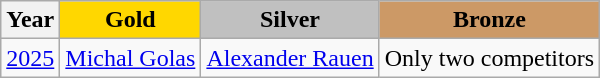<table class="wikitable">
<tr>
<th>Year</th>
<td align=center bgcolor=gold><strong>Gold</strong></td>
<td align=center bgcolor=silver><strong>Silver</strong></td>
<td align=center bgcolor=cc9966><strong>Bronze</strong></td>
</tr>
<tr>
<td><a href='#'>2025</a></td>
<td> <a href='#'>Michal Golas</a></td>
<td> <a href='#'>Alexander Rauen</a></td>
<td>Only two competitors</td>
</tr>
</table>
